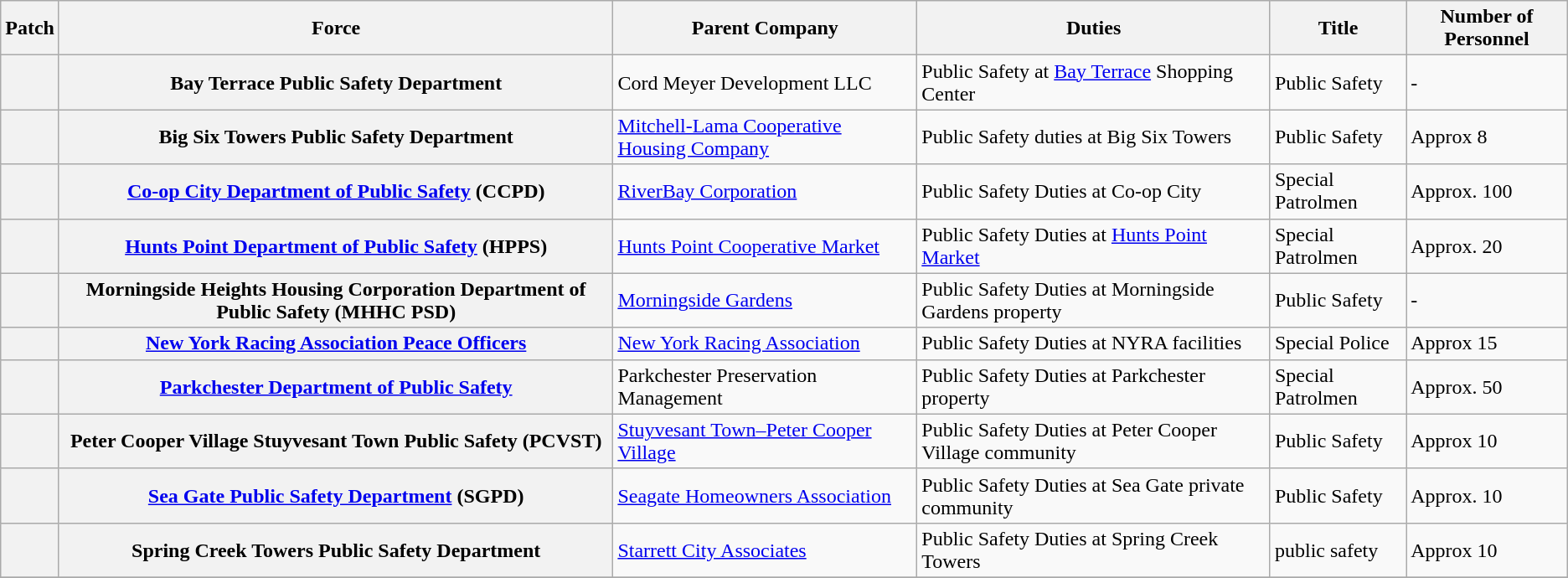<table class="wikitable sortable" style="text-align:left">
<tr>
<th>Patch</th>
<th>Force</th>
<th>Parent Company</th>
<th>Duties</th>
<th>Title</th>
<th>Number of Personnel</th>
</tr>
<tr>
<th></th>
<th>Bay Terrace Public Safety Department</th>
<td>Cord Meyer Development LLC</td>
<td>Public Safety at <a href='#'>Bay Terrace</a> Shopping Center</td>
<td>Public Safety</td>
<td>-</td>
</tr>
<tr>
<th></th>
<th>Big Six Towers Public Safety Department</th>
<td><a href='#'>Mitchell-Lama Cooperative Housing Company</a></td>
<td>Public Safety duties at Big Six Towers</td>
<td>Public Safety</td>
<td>Approx 8</td>
</tr>
<tr>
<th></th>
<th><a href='#'>Co-op City Department of Public Safety</a> (CCPD)</th>
<td><a href='#'>RiverBay Corporation</a></td>
<td>Public Safety Duties at Co-op City</td>
<td>Special Patrolmen</td>
<td>Approx. 100</td>
</tr>
<tr>
<th></th>
<th><a href='#'>Hunts Point Department of Public Safety</a> (HPPS)</th>
<td><a href='#'>Hunts Point Cooperative Market</a></td>
<td>Public Safety Duties at <a href='#'>Hunts Point Market</a></td>
<td>Special Patrolmen</td>
<td>Approx. 20</td>
</tr>
<tr>
<th></th>
<th>Morningside Heights Housing Corporation Department of Public Safety (MHHC PSD)</th>
<td><a href='#'>Morningside Gardens</a></td>
<td>Public Safety Duties at Morningside Gardens property</td>
<td>Public Safety</td>
<td>-</td>
</tr>
<tr>
<th></th>
<th><a href='#'>New York Racing Association Peace Officers</a></th>
<td><a href='#'>New York Racing Association</a></td>
<td>Public Safety Duties at NYRA facilities</td>
<td>Special Police</td>
<td>Approx 15</td>
</tr>
<tr>
<th></th>
<th><a href='#'>Parkchester Department of Public Safety</a></th>
<td>Parkchester Preservation Management</td>
<td>Public Safety Duties at Parkchester property</td>
<td>Special Patrolmen</td>
<td>Approx. 50</td>
</tr>
<tr>
<th></th>
<th>Peter Cooper Village Stuyvesant Town Public Safety (PCVST)</th>
<td><a href='#'>Stuyvesant Town–Peter Cooper Village</a></td>
<td>Public Safety Duties at Peter Cooper Village community</td>
<td>Public Safety</td>
<td>Approx 10</td>
</tr>
<tr>
<th></th>
<th><a href='#'>Sea Gate Public Safety Department</a> (SGPD)</th>
<td><a href='#'>Seagate Homeowners Association</a></td>
<td>Public Safety Duties at Sea Gate private community</td>
<td>Public Safety</td>
<td>Approx. 10</td>
</tr>
<tr>
<th></th>
<th>Spring Creek Towers Public Safety Department</th>
<td><a href='#'>Starrett City Associates</a></td>
<td>Public Safety Duties at Spring Creek Towers</td>
<td>public safety</td>
<td>Approx 10</td>
</tr>
<tr !>
</tr>
</table>
